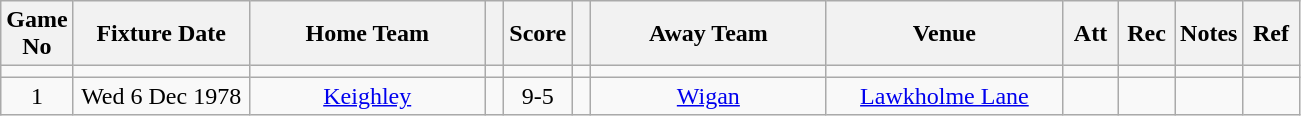<table class="wikitable" style="text-align:center;">
<tr>
<th width=10 abbr="No">Game No</th>
<th width=110 abbr="Date">Fixture Date</th>
<th width=150 abbr="Home Team">Home Team</th>
<th width=5 abbr="space"></th>
<th width=20 abbr="Score">Score</th>
<th width=5 abbr="space"></th>
<th width=150 abbr="Away Team">Away Team</th>
<th width=150 abbr="Venue">Venue</th>
<th width=30 abbr="Att">Att</th>
<th width=30 abbr="Rec">Rec</th>
<th width=20 abbr="Notes">Notes</th>
<th width=30 abbr="Ref">Ref</th>
</tr>
<tr>
<td></td>
<td></td>
<td></td>
<td></td>
<td></td>
<td></td>
<td></td>
<td></td>
<td></td>
<td></td>
<td></td>
<td></td>
</tr>
<tr>
<td>1</td>
<td>Wed 6 Dec 1978</td>
<td><a href='#'>Keighley</a></td>
<td></td>
<td>9-5</td>
<td></td>
<td><a href='#'>Wigan</a></td>
<td><a href='#'>Lawkholme Lane</a></td>
<td></td>
<td></td>
<td></td>
<td></td>
</tr>
</table>
